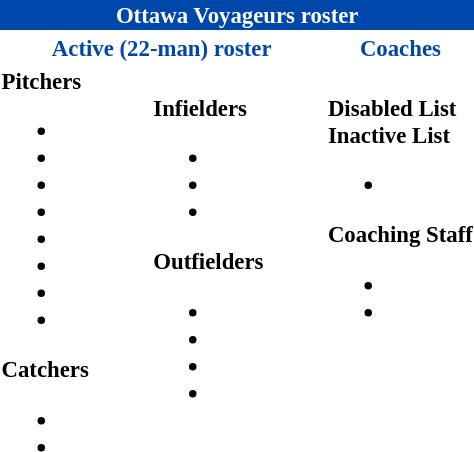<table class="toccolours" style="font-size: 95%;">
<tr>
<th colspan="10" style="background-color: #0047AB;color:white;text-align:center;">Ottawa Voyageurs roster</th>
</tr>
<tr>
<td colspan="4" style="background-color: white; color: #0047AB; text-align: center;"><strong>Active (22-man) roster</strong></td>
<td colspan="1" style="background-color: white; color: #0047AB; text-align: center;"><strong>Coaches</strong></td>
</tr>
<tr>
<td style="vertical-align:top;"><strong>Pitchers</strong><br><ul><li></li><li></li><li></li><li></li><li></li><li></li><li></li><li></li></ul><strong>Catchers</strong><ul><li></li><li></li></ul></td>
<td width="35"> </td>
<td style="vertical-align:top;"><br><strong>Infielders</strong><ul><li></li><li></li><li></li></ul><strong>Outfielders</strong><ul><li></li><li></li><li></li><li></li></ul></td>
<td width="35"> </td>
<td style="vertical-align:top;"><br><strong>Disabled List</strong><br><strong>Inactive List</strong><ul><li></li></ul><strong>Coaching Staff</strong><ul><li></li><li></li></ul></td>
</tr>
</table>
